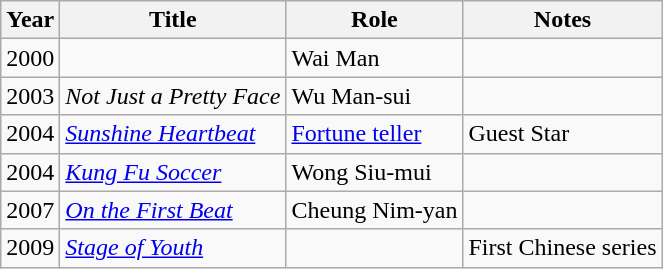<table class="wikitable sortable">
<tr>
<th>Year</th>
<th>Title</th>
<th>Role</th>
<th class="unsortable">Notes</th>
</tr>
<tr>
<td>2000</td>
<td><em></em></td>
<td>Wai Man</td>
<td></td>
</tr>
<tr>
<td>2003</td>
<td><em>Not Just a Pretty Face</em></td>
<td>Wu Man-sui</td>
<td></td>
</tr>
<tr>
<td>2004</td>
<td><em><a href='#'>Sunshine Heartbeat</a></em></td>
<td><a href='#'>Fortune teller</a></td>
<td>Guest Star</td>
</tr>
<tr>
<td>2004</td>
<td><em><a href='#'>Kung Fu Soccer</a></em></td>
<td>Wong Siu-mui</td>
<td></td>
</tr>
<tr>
<td>2007</td>
<td><em><a href='#'>On the First Beat</a></em></td>
<td>Cheung Nim-yan</td>
<td></td>
</tr>
<tr>
<td>2009</td>
<td><em><a href='#'>Stage of Youth</a></em></td>
<td></td>
<td>First Chinese series</td>
</tr>
</table>
